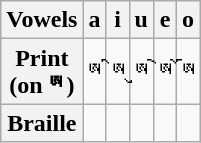<table class="wikitable" style="text-align:center">
<tr>
<th>Vowels</th>
<th>a</th>
<th>i</th>
<th>u</th>
<th>e</th>
<th>o</th>
</tr>
<tr>
<th>Print <br>(on <span> ཨ </span>)</th>
<td><span>ཨ </span></td>
<td><span>ཨི </span></td>
<td><span>ཨུ </span></td>
<td><span>ཨེ </span></td>
<td><span>ཨོ </span></td>
</tr>
<tr>
<th>Braille</th>
<td></td>
<td></td>
<td></td>
<td></td>
<td></td>
</tr>
</table>
